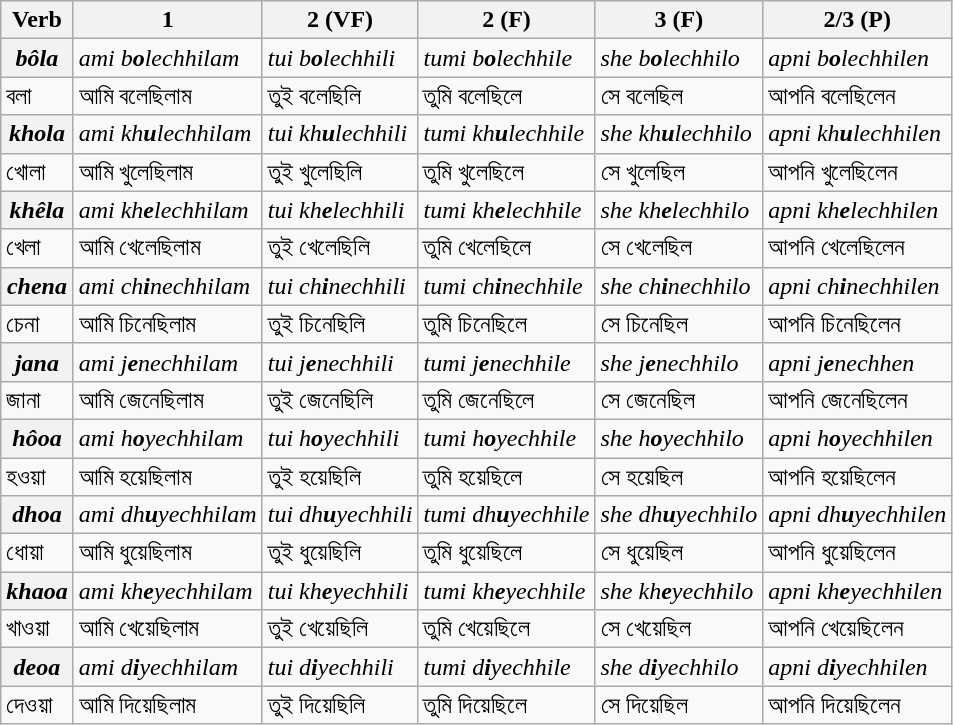<table class="wikitable">
<tr>
<th>Verb</th>
<th>1</th>
<th>2 (VF)</th>
<th>2 (F)</th>
<th>3 (F)</th>
<th>2/3 (P)</th>
</tr>
<tr>
<th><em>bôla</em></th>
<td><em>ami b<strong>o</strong>lechhilam</em></td>
<td><em>tui b<strong>o</strong>lechhili</em></td>
<td><em>tumi b<strong>o</strong>lechhile</em></td>
<td><em>she b<strong>o</strong>lechhilo</em></td>
<td><em>apni b<strong>o</strong>lechhilen</em></td>
</tr>
<tr>
<td>বলা</td>
<td>আমি বলেছিলাম</td>
<td>তুই বলেছিলি</td>
<td>তুমি বলেছিলে</td>
<td>সে বলেছিল</td>
<td>আপনি বলেছিলেন</td>
</tr>
<tr>
<th><em>khola</em></th>
<td><em>ami kh<strong>u</strong>lechhilam</em></td>
<td><em>tui kh<strong>u</strong>lechhili</em></td>
<td><em>tumi kh<strong>u</strong>lechhile</em></td>
<td><em>she kh<strong>u</strong>lechhilo</em></td>
<td><em>apni kh<strong>u</strong>lechhilen</em></td>
</tr>
<tr>
<td>খোলা</td>
<td>আমি খুলেছিলাম</td>
<td>তুই খুলেছিলি</td>
<td>তুমি খুলেছিলে</td>
<td>সে খুলেছিল</td>
<td>আপনি খুলেছিলেন</td>
</tr>
<tr>
<th><em>khêla</em></th>
<td><em>ami kh<strong>e</strong>lechhilam</em></td>
<td><em>tui kh<strong>e</strong>lechhili</em></td>
<td><em>tumi kh<strong>e</strong>lechhile</em></td>
<td><em>she kh<strong>e</strong>lechhilo</em></td>
<td><em>apni kh<strong>e</strong>lechhilen</em></td>
</tr>
<tr>
<td>খেলা</td>
<td>আমি খেলেছিলাম</td>
<td>তুই খেলেছিলি</td>
<td>তুমি খেলেছিলে</td>
<td>সে খেলেছিল</td>
<td>আপনি খেলেছিলেন</td>
</tr>
<tr>
<th><em>chena</em></th>
<td><em>ami ch<strong>i</strong>nechhilam</em></td>
<td><em>tui ch<strong>i</strong>nechhili</em></td>
<td><em>tumi ch<strong>i</strong>nechhile</em></td>
<td><em>she ch<strong>i</strong>nechhilo</em></td>
<td><em>apni ch<strong>i</strong>nechhilen</em></td>
</tr>
<tr>
<td>চেনা</td>
<td>আমি চিনেছিলাম</td>
<td>তুই চিনেছিলি</td>
<td>তুমি চিনেছিলে</td>
<td>সে চিনেছিল</td>
<td>আপনি চিনেছিলেন</td>
</tr>
<tr>
<th><em>jana</em></th>
<td><em>ami j<strong>e</strong>nechhilam</em></td>
<td><em>tui j<strong>e</strong>nechhili</em></td>
<td><em>tumi j<strong>e</strong>nechhile</em></td>
<td><em>she j<strong>e</strong>nechhilo</em></td>
<td><em>apni j<strong>e</strong>nechhen</em></td>
</tr>
<tr>
<td>জানা</td>
<td>আমি জেনেছিলাম</td>
<td>তুই জেনেছিলি</td>
<td>তুমি জেনেছিলে</td>
<td>সে জেনেছিল</td>
<td>আপনি জেনেছিলেন</td>
</tr>
<tr>
<th><em>hôoa</em></th>
<td><em>ami h<strong>o</strong>yechhilam</em></td>
<td><em>tui h<strong>o</strong>yechhili</em></td>
<td><em>tumi h<strong>o</strong>yechhile</em></td>
<td><em>she h<strong>o</strong>yechhilo</em></td>
<td><em>apni h<strong>o</strong>yechhilen</em></td>
</tr>
<tr>
<td>হওয়া</td>
<td>আমি হয়েছিলাম</td>
<td>তুই হয়েছিলি</td>
<td>তুমি হয়েছিলে</td>
<td>সে হয়েছিল</td>
<td>আপনি হয়েছিলেন</td>
</tr>
<tr>
<th><em>dhoa</em></th>
<td><em>ami dh<strong>u</strong>yechhilam</em></td>
<td><em>tui dh<strong>u</strong>yechhili</em></td>
<td><em>tumi dh<strong>u</strong>yechhile</em></td>
<td><em>she dh<strong>u</strong>yechhilo</em></td>
<td><em>apni dh<strong>u</strong>yechhilen</em></td>
</tr>
<tr>
<td>ধোয়া</td>
<td>আমি ধুয়েছিলাম</td>
<td>তুই ধুয়েছিলি</td>
<td>তুমি ধুয়েছিলে</td>
<td>সে ধুয়েছিল</td>
<td>আপনি ধুয়েছিলেন</td>
</tr>
<tr>
<th><em>khaoa</em></th>
<td><em>ami kh<strong>e</strong>yechhilam</em></td>
<td><em>tui kh<strong>e</strong>yechhili</em></td>
<td><em>tumi kh<strong>e</strong>yechhile</em></td>
<td><em>she kh<strong>e</strong>yechhilo</em></td>
<td><em>apni kh<strong>e</strong>yechhilen</em></td>
</tr>
<tr>
<td>খাওয়া</td>
<td>আমি খেয়েছিলাম</td>
<td>তুই খেয়েছিলি</td>
<td>তুমি খেয়েছিলে</td>
<td>সে খেয়েছিল</td>
<td>আপনি খেয়েছিলেন</td>
</tr>
<tr>
<th><em>deoa</em></th>
<td><em>ami d<strong>i</strong>yechhilam</em></td>
<td><em>tui d<strong>i</strong>yechhili</em></td>
<td><em>tumi d<strong>i</strong>yechhile</em></td>
<td><em>she d<strong>i</strong>yechhilo</em></td>
<td><em>apni d<strong>i</strong>yechhilen</em></td>
</tr>
<tr>
<td>দেওয়া</td>
<td>আমি দিয়েছিলাম</td>
<td>তুই দিয়েছিলি</td>
<td>তুমি দিয়েছিলে</td>
<td>সে দিয়েছিল</td>
<td>আপনি দিয়েছিলেন</td>
</tr>
</table>
